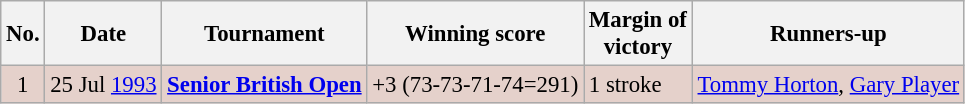<table class="wikitable" style="font-size:95%;">
<tr>
<th>No.</th>
<th>Date</th>
<th>Tournament</th>
<th>Winning score</th>
<th>Margin of<br>victory</th>
<th>Runners-up</th>
</tr>
<tr style="background:#e5d1cb;">
<td align=center>1</td>
<td align=right>25 Jul <a href='#'>1993</a></td>
<td><strong><a href='#'>Senior British Open</a></strong></td>
<td>+3 (73-73-71-74=291)</td>
<td>1 stroke</td>
<td> <a href='#'>Tommy Horton</a>,  <a href='#'>Gary Player</a></td>
</tr>
</table>
